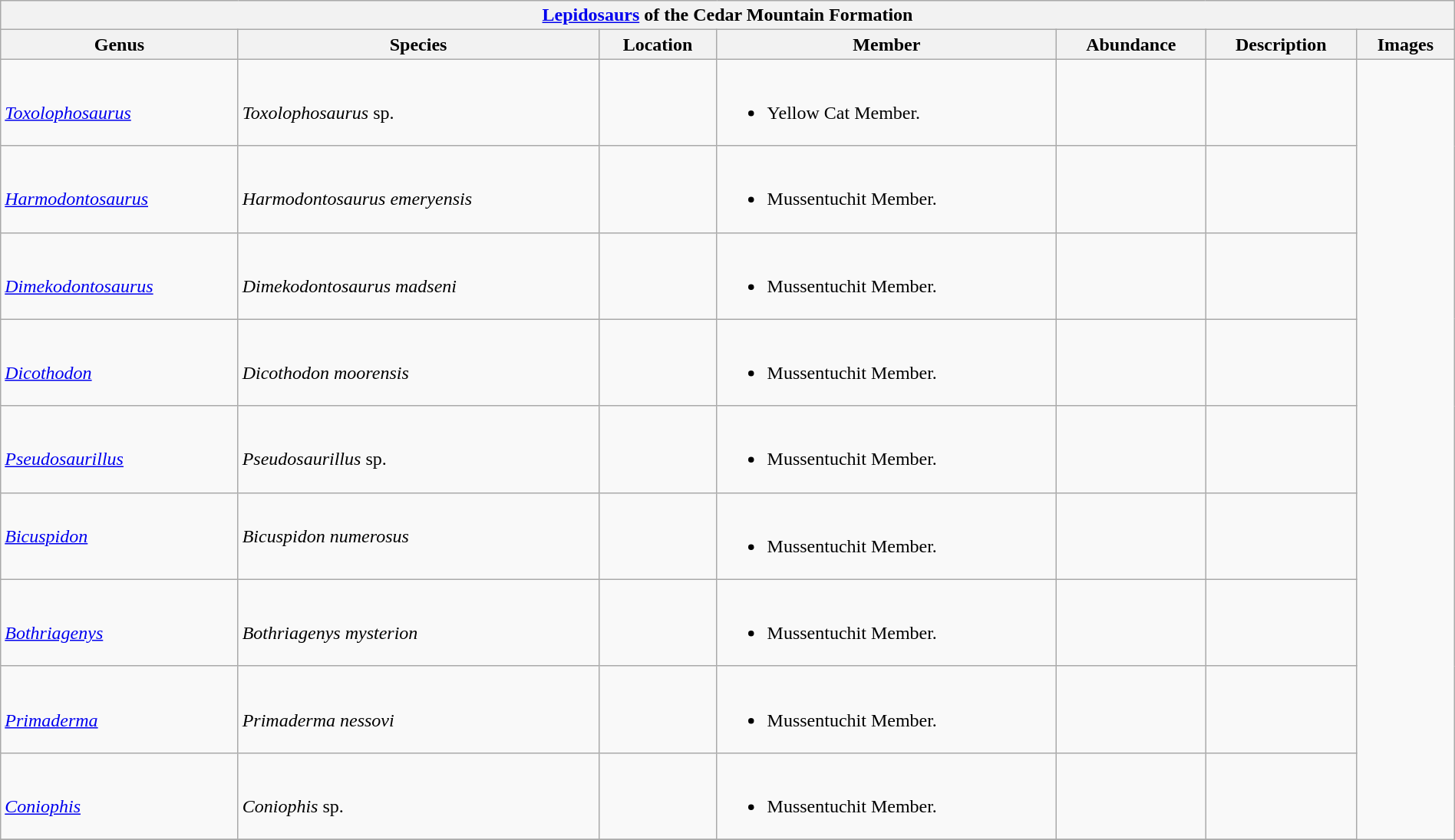<table class="wikitable" align="center" width="100%">
<tr>
<th colspan="7" align="center"><strong><a href='#'>Lepidosaurs</a> of the Cedar Mountain Formation</strong></th>
</tr>
<tr>
<th>Genus</th>
<th>Species</th>
<th>Location</th>
<th>Member</th>
<th>Abundance</th>
<th>Description</th>
<th>Images</th>
</tr>
<tr>
<td><br><em><a href='#'>Toxolophosaurus</a></em></td>
<td><br><em>Toxolophosaurus</em> sp.</td>
<td></td>
<td><br><ul><li>Yellow Cat Member.</li></ul></td>
<td></td>
<td></td>
<td rowspan="100"></td>
</tr>
<tr>
<td><br><em><a href='#'>Harmodontosaurus</a></em></td>
<td><br><em>Harmodontosaurus emeryensis</em></td>
<td></td>
<td><br><ul><li>Mussentuchit Member.</li></ul></td>
<td></td>
<td></td>
</tr>
<tr>
<td><br><em><a href='#'>Dimekodontosaurus</a></em></td>
<td><br><em>Dimekodontosaurus madseni</em></td>
<td></td>
<td><br><ul><li>Mussentuchit Member.</li></ul></td>
<td></td>
<td></td>
</tr>
<tr>
<td><br><em><a href='#'>Dicothodon</a></em></td>
<td><br><em>Dicothodon moorensis</em></td>
<td></td>
<td><br><ul><li>Mussentuchit Member.</li></ul></td>
<td></td>
<td></td>
</tr>
<tr>
<td><br><em><a href='#'>Pseudosaurillus</a></em></td>
<td><br><em>Pseudosaurillus</em> sp.</td>
<td></td>
<td><br><ul><li>Mussentuchit Member.</li></ul></td>
<td></td>
<td></td>
</tr>
<tr>
<td><em><a href='#'>Bicuspidon</a></em></td>
<td><em>Bicuspidon numerosus</em></td>
<td></td>
<td><br><ul><li>Mussentuchit Member.</li></ul></td>
<td></td>
<td></td>
</tr>
<tr>
<td><br><em><a href='#'>Bothriagenys</a></em></td>
<td><br><em>Bothriagenys mysterion</em></td>
<td></td>
<td><br><ul><li>Mussentuchit Member.</li></ul></td>
<td></td>
<td></td>
</tr>
<tr>
<td><br><em><a href='#'>Primaderma</a></em></td>
<td><br><em>Primaderma nessovi</em></td>
<td></td>
<td><br><ul><li>Mussentuchit Member.</li></ul></td>
<td></td>
<td></td>
</tr>
<tr>
<td><br><em><a href='#'>Coniophis</a></em></td>
<td><br><em>Coniophis</em> sp.</td>
<td></td>
<td><br><ul><li>Mussentuchit Member.</li></ul></td>
<td></td>
<td></td>
</tr>
<tr>
</tr>
</table>
